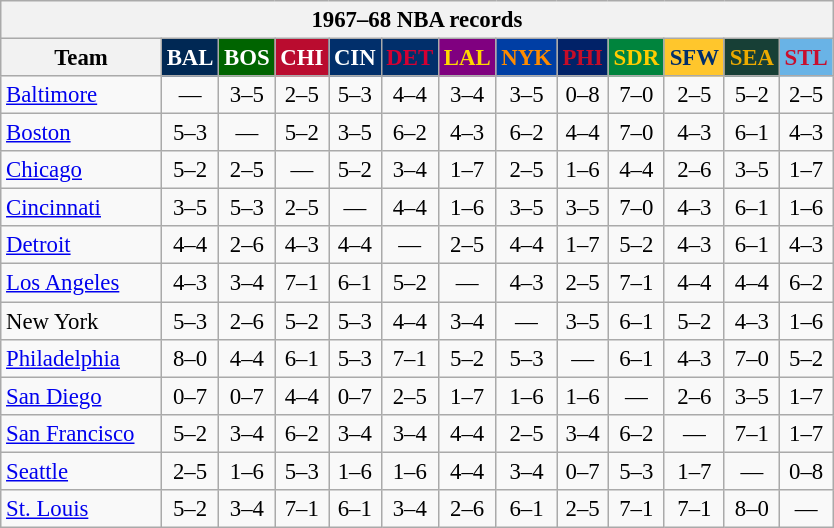<table class="wikitable" style="font-size:95%; text-align:center;">
<tr>
<th colspan=13>1967–68 NBA records</th>
</tr>
<tr>
<th width=100>Team</th>
<th style="background:#002854;color:#FFFFFF;width=35">BAL</th>
<th style="background:#006400;color:#FFFFFF;width=35">BOS</th>
<th style="background:#BA0C2F;color:#FFFFFF;width=35">CHI</th>
<th style="background:#012F6B;color:#FFFFFF;width=35">CIN</th>
<th style="background:#012F6B;color:#D40032;width=35">DET</th>
<th style="background:#800080;color:#FFD700;width=35">LAL</th>
<th style="background:#003EA4;color:#FF8C00;width=35">NYK</th>
<th style="background:#012268;color:#C60D28;width=35">PHI</th>
<th style="background:#00843D;color:#FFCC00;width=35">SDR</th>
<th style="background:#FFC62C;color:#012F6B;width=35">SFW</th>
<th style="background:#173F36;color:#EBAA00;width=35">SEA</th>
<th style="background:#69B3E6;color:#C70F2E;width=35">STL</th>
</tr>
<tr>
<td style="text-align:left;"><a href='#'>Baltimore</a></td>
<td>—</td>
<td>3–5</td>
<td>2–5</td>
<td>5–3</td>
<td>4–4</td>
<td>3–4</td>
<td>3–5</td>
<td>0–8</td>
<td>7–0</td>
<td>2–5</td>
<td>5–2</td>
<td>2–5</td>
</tr>
<tr>
<td style="text-align:left;"><a href='#'>Boston</a></td>
<td>5–3</td>
<td>—</td>
<td>5–2</td>
<td>3–5</td>
<td>6–2</td>
<td>4–3</td>
<td>6–2</td>
<td>4–4</td>
<td>7–0</td>
<td>4–3</td>
<td>6–1</td>
<td>4–3</td>
</tr>
<tr>
<td style="text-align:left;"><a href='#'>Chicago</a></td>
<td>5–2</td>
<td>2–5</td>
<td>—</td>
<td>5–2</td>
<td>3–4</td>
<td>1–7</td>
<td>2–5</td>
<td>1–6</td>
<td>4–4</td>
<td>2–6</td>
<td>3–5</td>
<td>1–7</td>
</tr>
<tr>
<td style="text-align:left;"><a href='#'>Cincinnati</a></td>
<td>3–5</td>
<td>5–3</td>
<td>2–5</td>
<td>—</td>
<td>4–4</td>
<td>1–6</td>
<td>3–5</td>
<td>3–5</td>
<td>7–0</td>
<td>4–3</td>
<td>6–1</td>
<td>1–6</td>
</tr>
<tr>
<td style="text-align:left;"><a href='#'>Detroit</a></td>
<td>4–4</td>
<td>2–6</td>
<td>4–3</td>
<td>4–4</td>
<td>—</td>
<td>2–5</td>
<td>4–4</td>
<td>1–7</td>
<td>5–2</td>
<td>4–3</td>
<td>6–1</td>
<td>4–3</td>
</tr>
<tr>
<td style="text-align:left;"><a href='#'>Los Angeles</a></td>
<td>4–3</td>
<td>3–4</td>
<td>7–1</td>
<td>6–1</td>
<td>5–2</td>
<td>—</td>
<td>4–3</td>
<td>2–5</td>
<td>7–1</td>
<td>4–4</td>
<td>4–4</td>
<td>6–2</td>
</tr>
<tr>
<td style="text-align:left;">New York</td>
<td>5–3</td>
<td>2–6</td>
<td>5–2</td>
<td>5–3</td>
<td>4–4</td>
<td>3–4</td>
<td>—</td>
<td>3–5</td>
<td>6–1</td>
<td>5–2</td>
<td>4–3</td>
<td>1–6</td>
</tr>
<tr>
<td style="text-align:left;"><a href='#'>Philadelphia</a></td>
<td>8–0</td>
<td>4–4</td>
<td>6–1</td>
<td>5–3</td>
<td>7–1</td>
<td>5–2</td>
<td>5–3</td>
<td>—</td>
<td>6–1</td>
<td>4–3</td>
<td>7–0</td>
<td>5–2</td>
</tr>
<tr>
<td style="text-align:left;"><a href='#'>San Diego</a></td>
<td>0–7</td>
<td>0–7</td>
<td>4–4</td>
<td>0–7</td>
<td>2–5</td>
<td>1–7</td>
<td>1–6</td>
<td>1–6</td>
<td>—</td>
<td>2–6</td>
<td>3–5</td>
<td>1–7</td>
</tr>
<tr>
<td style="text-align:left;"><a href='#'>San Francisco</a></td>
<td>5–2</td>
<td>3–4</td>
<td>6–2</td>
<td>3–4</td>
<td>3–4</td>
<td>4–4</td>
<td>2–5</td>
<td>3–4</td>
<td>6–2</td>
<td>—</td>
<td>7–1</td>
<td>1–7</td>
</tr>
<tr>
<td style="text-align:left;"><a href='#'>Seattle</a></td>
<td>2–5</td>
<td>1–6</td>
<td>5–3</td>
<td>1–6</td>
<td>1–6</td>
<td>4–4</td>
<td>3–4</td>
<td>0–7</td>
<td>5–3</td>
<td>1–7</td>
<td>—</td>
<td>0–8</td>
</tr>
<tr>
<td style="text-align:left;"><a href='#'>St. Louis</a></td>
<td>5–2</td>
<td>3–4</td>
<td>7–1</td>
<td>6–1</td>
<td>3–4</td>
<td>2–6</td>
<td>6–1</td>
<td>2–5</td>
<td>7–1</td>
<td>7–1</td>
<td>8–0</td>
<td>—</td>
</tr>
</table>
